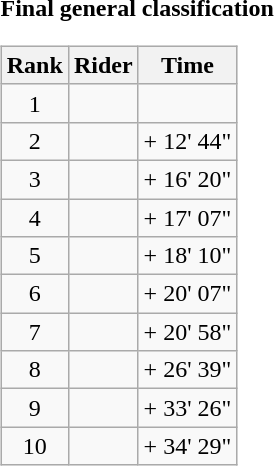<table>
<tr>
<td><strong>Final general classification</strong><br><table class="wikitable">
<tr>
<th scope="col">Rank</th>
<th scope="col">Rider</th>
<th scope="col">Time</th>
</tr>
<tr>
<td style="text-align:center;">1</td>
<td></td>
<td style="text-align:right;"></td>
</tr>
<tr>
<td style="text-align:center;">2</td>
<td></td>
<td style="text-align:right;">+ 12' 44"</td>
</tr>
<tr>
<td style="text-align:center;">3</td>
<td></td>
<td style="text-align:right;">+ 16' 20"</td>
</tr>
<tr>
<td style="text-align:center;">4</td>
<td></td>
<td style="text-align:right;">+ 17' 07"</td>
</tr>
<tr>
<td style="text-align:center;">5</td>
<td></td>
<td style="text-align:right;">+ 18' 10"</td>
</tr>
<tr>
<td style="text-align:center;">6</td>
<td></td>
<td style="text-align:right;">+ 20' 07"</td>
</tr>
<tr>
<td style="text-align:center;">7</td>
<td></td>
<td style="text-align:right;">+ 20' 58"</td>
</tr>
<tr>
<td style="text-align:center;">8</td>
<td></td>
<td style="text-align:right;">+ 26' 39"</td>
</tr>
<tr>
<td style="text-align:center;">9</td>
<td></td>
<td style="text-align:right;">+ 33' 26"</td>
</tr>
<tr>
<td style="text-align:center;">10</td>
<td></td>
<td style="text-align:right;">+ 34' 29"</td>
</tr>
</table>
</td>
</tr>
</table>
